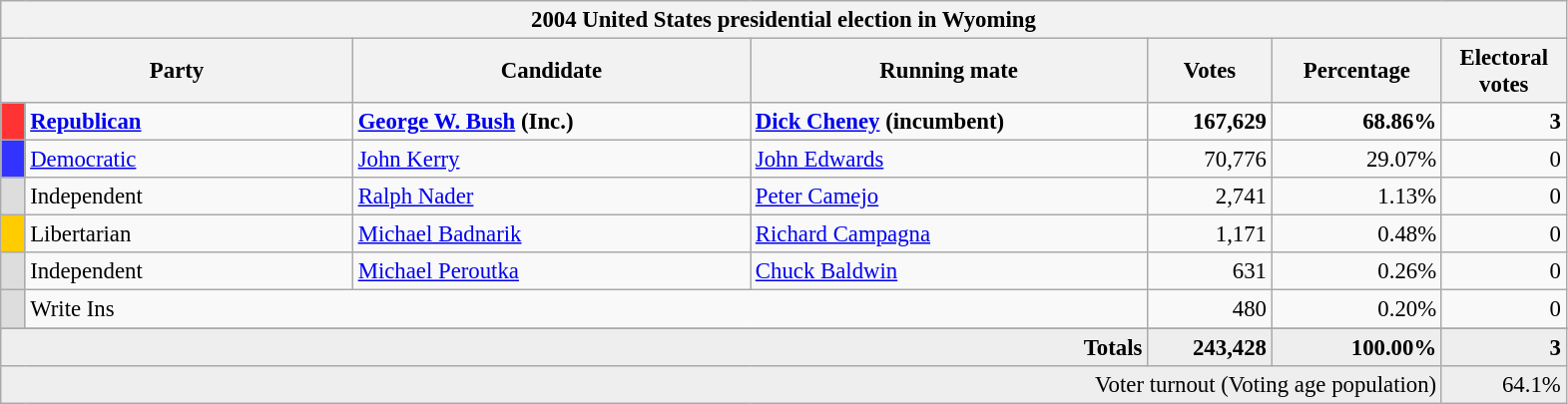<table class="wikitable" style="font-size: 95%;">
<tr>
<th colspan="7">2004 United States presidential election in Wyoming</th>
</tr>
<tr>
<th colspan="2" style="width: 15em">Party</th>
<th style="width: 17em">Candidate</th>
<th style="width: 17em">Running mate</th>
<th style="width: 5em">Votes</th>
<th style="width: 7em">Percentage</th>
<th style="width: 5em">Electoral votes</th>
</tr>
<tr>
<th style="background-color:#FF3333; width: 3px"></th>
<td style="width: 130px"><strong><a href='#'>Republican</a></strong></td>
<td><strong><a href='#'>George W. Bush</a></strong> <strong>(Inc.)</strong></td>
<td><strong><a href='#'>Dick Cheney</a></strong> <strong>(incumbent)</strong></td>
<td align="right"><strong>167,629</strong></td>
<td align="right"><strong>68.86%</strong></td>
<td align="right"><strong>3</strong></td>
</tr>
<tr>
<th style="background-color:#3333FF; width: 3px"></th>
<td style="width: 130px"><a href='#'>Democratic</a></td>
<td><a href='#'>John Kerry</a></td>
<td><a href='#'>John Edwards</a></td>
<td align="right">70,776</td>
<td align="right">29.07%</td>
<td align="right">0</td>
</tr>
<tr>
<th style="background-color:#DDDDDD; width: 3px"></th>
<td style="width: 130px">Independent</td>
<td><a href='#'>Ralph Nader</a></td>
<td><a href='#'>Peter Camejo</a></td>
<td align="right">2,741</td>
<td align="right">1.13%</td>
<td align="right">0</td>
</tr>
<tr>
<th style="background-color:#FC0; width: 3px"></th>
<td style="width: 130px">Libertarian</td>
<td><a href='#'>Michael Badnarik</a></td>
<td><a href='#'>Richard Campagna</a></td>
<td align="right">1,171</td>
<td align="right">0.48%</td>
<td align="right">0</td>
</tr>
<tr>
<th style="background-color:#DDDDDD; width: 3px"></th>
<td style="width: 130px">Independent</td>
<td><a href='#'>Michael Peroutka</a></td>
<td><a href='#'>Chuck Baldwin</a></td>
<td align="right">631</td>
<td align="right">0.26%</td>
<td align="right">0</td>
</tr>
<tr>
<th style="background-color:#DDDDDD; width: 3px"></th>
<td colspan="3">Write Ins</td>
<td align="right">480</td>
<td align="right">0.20%</td>
<td align="right">0</td>
</tr>
<tr>
</tr>
<tr bgcolor="#EEEEEE">
<td colspan="4" align="right"><strong>Totals</strong></td>
<td align="right"><strong>243,428</strong></td>
<td align="right"><strong>100.00%</strong></td>
<td align="right"><strong>3</strong></td>
</tr>
<tr bgcolor="#EEEEEE">
<td colspan="6" align="right">Voter turnout (Voting age population)</td>
<td colspan="1" align="right">64.1%</td>
</tr>
</table>
